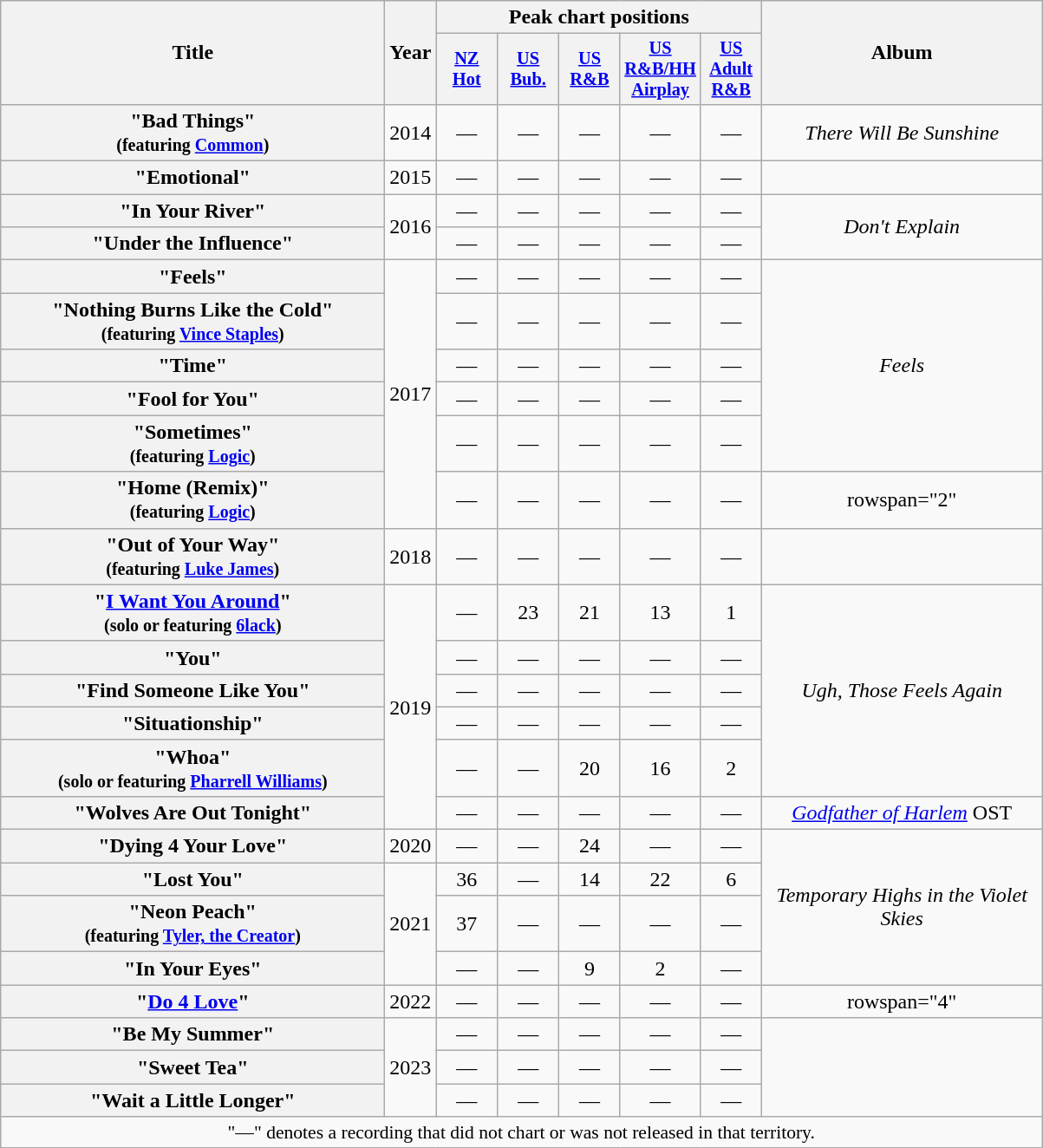<table class="wikitable plainrowheaders" style="text-align:center;">
<tr>
<th scope="col" rowspan="2" style="width:18em;">Title</th>
<th scope="col" rowspan="2" style="width:1em;">Year</th>
<th scope="col" colspan="5" style="width:6em;">Peak chart positions</th>
<th scope="col" rowspan="2" style="width:13em;">Album</th>
</tr>
<tr>
<th scope="col" style="width:3em;font-size:85%;"><a href='#'>NZ Hot</a><br></th>
<th scope="col" style="width:3em;font-size:85%;"><a href='#'>US Bub.</a><br></th>
<th scope="col" style="width:3em;font-size:85%;"><a href='#'>US<br>R&B</a><br></th>
<th scope="col" style="width:3em;font-size:85%;"><a href='#'>US<br>R&B/HH<br>Airplay</a><br></th>
<th scope="col" style="width:3em;font-size:85%;"><a href='#'>US Adult R&B</a><br></th>
</tr>
<tr>
<th scope="row">"Bad Things"<br><small>(featuring <a href='#'>Common</a>)</small></th>
<td>2014</td>
<td>—</td>
<td>—</td>
<td>—</td>
<td>—</td>
<td>—</td>
<td scope="row"><em>There Will Be Sunshine</em></td>
</tr>
<tr>
<th scope="row">"Emotional"</th>
<td>2015</td>
<td>—</td>
<td>—</td>
<td>—</td>
<td>—</td>
<td>—</td>
<td></td>
</tr>
<tr>
<th scope="row">"In Your River"</th>
<td rowspan="2">2016</td>
<td>—</td>
<td>—</td>
<td>—</td>
<td>—</td>
<td>—</td>
<td rowspan="2"><em>Don't Explain</em></td>
</tr>
<tr>
<th scope="row">"Under the Influence"</th>
<td>—</td>
<td>—</td>
<td>—</td>
<td>—</td>
<td>—</td>
</tr>
<tr>
<th scope="row">"Feels"</th>
<td rowspan="6">2017</td>
<td>—</td>
<td>—</td>
<td>—</td>
<td>—</td>
<td>—</td>
<td rowspan="5"><em>Feels</em></td>
</tr>
<tr>
<th scope="row">"Nothing Burns Like the Cold"<br><small>(featuring <a href='#'>Vince Staples</a>)</small></th>
<td>—</td>
<td>—</td>
<td>—</td>
<td>—</td>
<td>—</td>
</tr>
<tr>
<th scope="row">"Time"</th>
<td>—</td>
<td>—</td>
<td>—</td>
<td>—</td>
<td>—</td>
</tr>
<tr>
<th scope="row">"Fool for You"</th>
<td>—</td>
<td>—</td>
<td>—</td>
<td>—</td>
<td>—</td>
</tr>
<tr>
<th scope="row">"Sometimes"<br><small>(featuring <a href='#'>Logic</a>)</small></th>
<td>—</td>
<td>—</td>
<td>—</td>
<td>—</td>
<td>—</td>
</tr>
<tr>
<th scope="row">"Home (Remix)"<br><small>(featuring <a href='#'>Logic</a>)</small></th>
<td>—</td>
<td>—</td>
<td>—</td>
<td>—</td>
<td>—</td>
<td>rowspan="2" </td>
</tr>
<tr>
<th scope="row">"Out of Your Way"<br><small>(featuring <a href='#'>Luke James</a>)</small></th>
<td>2018</td>
<td>—</td>
<td>—</td>
<td>—</td>
<td>—</td>
<td>—</td>
</tr>
<tr>
<th scope="row">"<a href='#'>I Want You Around</a>"<br><small>(solo or featuring <a href='#'>6lack</a>)</small></th>
<td rowspan="6">2019</td>
<td>—</td>
<td>23</td>
<td>21</td>
<td>13</td>
<td>1</td>
<td rowspan="5"><em>Ugh, Those Feels Again</em></td>
</tr>
<tr>
<th scope="row">"You"</th>
<td>—</td>
<td>—</td>
<td>—</td>
<td>—</td>
<td>—</td>
</tr>
<tr>
<th scope="row">"Find Someone Like You"</th>
<td>—</td>
<td>—</td>
<td>—</td>
<td>—</td>
<td>—</td>
</tr>
<tr>
<th scope="row">"Situationship"</th>
<td>—</td>
<td>—</td>
<td>—</td>
<td>—</td>
<td>—</td>
</tr>
<tr>
<th scope="row">"Whoa"<br><small>(solo or featuring <a href='#'>Pharrell Williams</a>)</small></th>
<td>—</td>
<td>—</td>
<td>20</td>
<td>16</td>
<td>2</td>
</tr>
<tr>
<th scope="row">"Wolves Are Out Tonight"</th>
<td>—</td>
<td>—</td>
<td>—</td>
<td>—</td>
<td>—</td>
<td><em><a href='#'>Godfather of Harlem</a></em> OST</td>
</tr>
<tr>
<th scope="row">"Dying 4 Your Love"</th>
<td>2020</td>
<td>—</td>
<td>—</td>
<td>24</td>
<td>—</td>
<td>—</td>
<td rowspan="4"><em>Temporary Highs in the Violet Skies</em></td>
</tr>
<tr>
<th scope="row">"Lost You"</th>
<td rowspan="3">2021</td>
<td>36</td>
<td>—</td>
<td>14</td>
<td>22</td>
<td>6</td>
</tr>
<tr>
<th scope="row">"Neon Peach"<br><small>(featuring <a href='#'>Tyler, the Creator</a>)</small></th>
<td>37</td>
<td>—</td>
<td>—</td>
<td>—</td>
<td>—</td>
</tr>
<tr>
<th scope="row">"In Your Eyes"</th>
<td>—</td>
<td>—</td>
<td>9</td>
<td>2</td>
<td>—</td>
</tr>
<tr>
<th scope="row">"<a href='#'>Do 4 Love</a>"</th>
<td>2022</td>
<td>—</td>
<td>—</td>
<td>—</td>
<td>—</td>
<td>—</td>
<td>rowspan="4" </td>
</tr>
<tr>
<th scope="row">"Be My Summer"</th>
<td rowspan="3">2023</td>
<td>—</td>
<td>—</td>
<td>—</td>
<td>—</td>
<td>—</td>
</tr>
<tr>
<th scope="row">"Sweet Tea"</th>
<td>—</td>
<td>—</td>
<td>—</td>
<td>—</td>
<td>—</td>
</tr>
<tr>
<th scope="row">"Wait a Little Longer"</th>
<td>—</td>
<td>—</td>
<td>—</td>
<td>—</td>
<td>—</td>
</tr>
<tr>
<td colspan="8" style="font-size:90%">"—" denotes a recording that did not chart or was not released in that territory.</td>
</tr>
</table>
